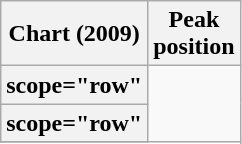<table class="wikitable sortable plainrowheaders" style="text-align:center;" border="1">
<tr>
<th scope="col">Chart (2009)</th>
<th scope="col">Peak<br>position</th>
</tr>
<tr>
<th>scope="row"</th>
</tr>
<tr>
<th>scope="row"</th>
</tr>
<tr>
</tr>
</table>
